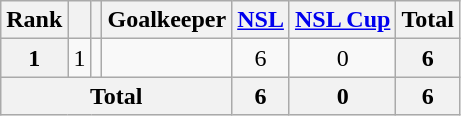<table class="wikitable sortable" style="text-align:center">
<tr>
<th>Rank</th>
<th></th>
<th></th>
<th>Goalkeeper</th>
<th><a href='#'>NSL</a></th>
<th><a href='#'>NSL Cup</a></th>
<th>Total</th>
</tr>
<tr>
<th>1</th>
<td>1</td>
<td></td>
<td align="left"></td>
<td>6</td>
<td>0</td>
<th>6</th>
</tr>
<tr>
<th colspan="4">Total</th>
<th>6</th>
<th>0</th>
<th>6</th>
</tr>
</table>
